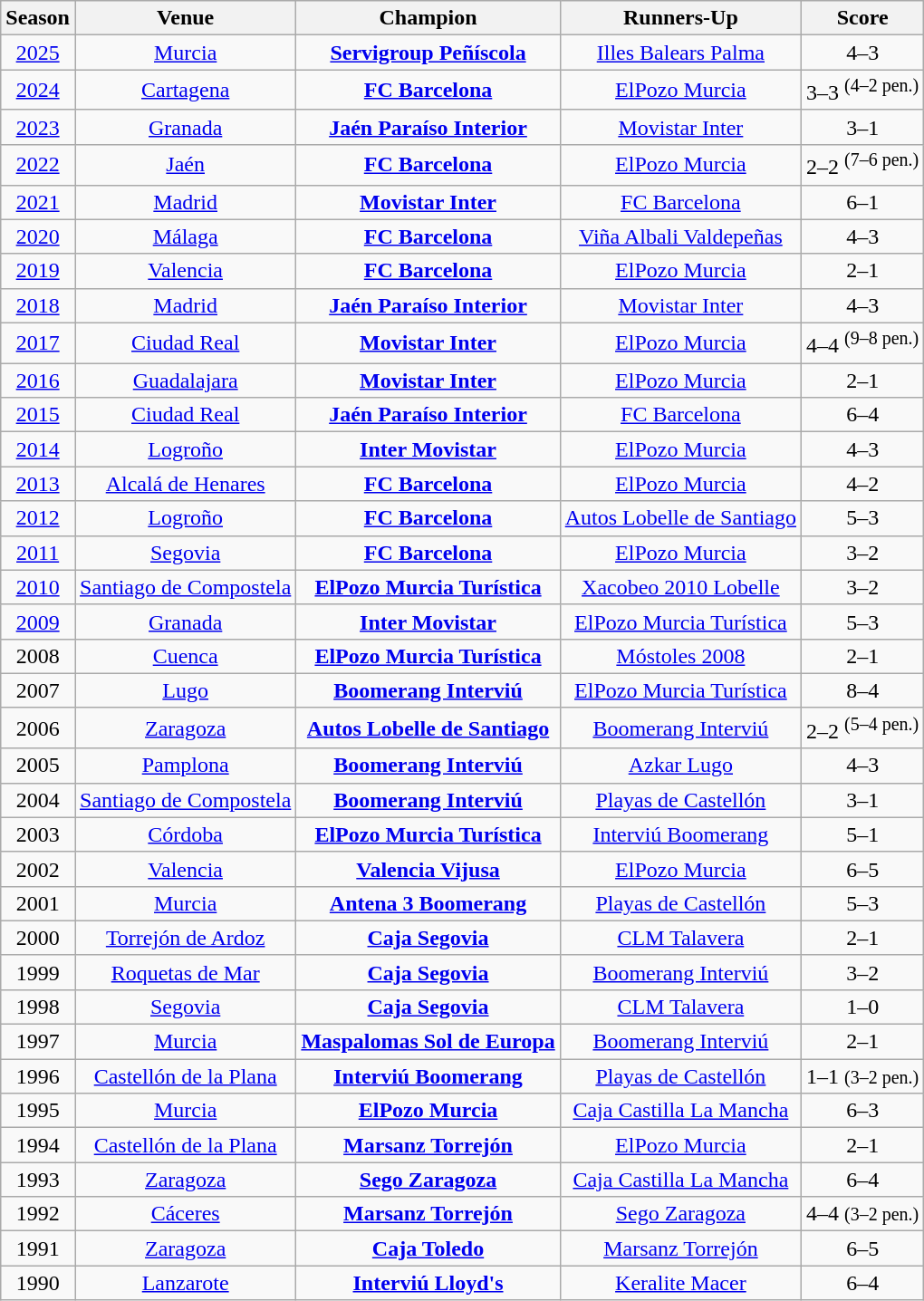<table class="wikitable">
<tr>
<th>Season</th>
<th>Venue</th>
<th>Champion</th>
<th>Runners-Up</th>
<th>Score</th>
</tr>
<tr align="center">
<td><a href='#'>2025</a></td>
<td><a href='#'>Murcia</a></td>
<td><strong><a href='#'>Servigroup Peñíscola</a></strong></td>
<td><a href='#'>Illes Balears Palma</a></td>
<td>4–3</td>
</tr>
<tr align="center">
<td><a href='#'>2024</a></td>
<td><a href='#'>Cartagena</a></td>
<td><strong><a href='#'>FC Barcelona</a></strong></td>
<td><a href='#'>ElPozo Murcia</a></td>
<td>3–3 <sup>(4–2 pen.)</sup></td>
</tr>
<tr align="center">
<td><a href='#'>2023</a></td>
<td><a href='#'>Granada</a></td>
<td><strong><a href='#'>Jaén Paraíso Interior</a></strong></td>
<td><a href='#'>Movistar Inter</a></td>
<td>3–1</td>
</tr>
<tr align="center">
<td><a href='#'>2022</a></td>
<td><a href='#'>Jaén</a></td>
<td><strong><a href='#'>FC Barcelona</a></strong></td>
<td><a href='#'>ElPozo Murcia</a></td>
<td>2–2 <sup>(7–6 pen.)</sup></td>
</tr>
<tr align="center">
<td><a href='#'>2021</a></td>
<td><a href='#'>Madrid</a></td>
<td><strong><a href='#'>Movistar Inter</a></strong></td>
<td><a href='#'>FC Barcelona</a></td>
<td>6–1</td>
</tr>
<tr align="center">
<td><a href='#'>2020</a></td>
<td><a href='#'>Málaga</a></td>
<td><strong><a href='#'>FC Barcelona</a></strong></td>
<td><a href='#'>Viña Albali Valdepeñas</a></td>
<td>4–3</td>
</tr>
<tr align="center">
<td><a href='#'>2019</a></td>
<td><a href='#'>Valencia</a></td>
<td><strong><a href='#'>FC Barcelona</a></strong></td>
<td><a href='#'>ElPozo Murcia</a></td>
<td>2–1</td>
</tr>
<tr align="center">
<td><a href='#'>2018</a></td>
<td><a href='#'>Madrid</a></td>
<td><strong><a href='#'>Jaén Paraíso Interior</a></strong></td>
<td><a href='#'>Movistar Inter</a></td>
<td>4–3</td>
</tr>
<tr align="center">
<td><a href='#'>2017</a></td>
<td><a href='#'>Ciudad Real</a></td>
<td><strong><a href='#'>Movistar Inter</a></strong></td>
<td><a href='#'>ElPozo Murcia</a></td>
<td>4–4 <sup>(9–8 pen.)</sup></td>
</tr>
<tr align="center">
<td><a href='#'>2016</a></td>
<td><a href='#'>Guadalajara</a></td>
<td><strong><a href='#'>Movistar Inter</a></strong></td>
<td><a href='#'>ElPozo Murcia</a></td>
<td>2–1</td>
</tr>
<tr align="center">
<td><a href='#'>2015</a></td>
<td><a href='#'>Ciudad Real</a></td>
<td><strong><a href='#'>Jaén Paraíso Interior</a></strong></td>
<td><a href='#'>FC Barcelona</a></td>
<td>6–4</td>
</tr>
<tr align="center">
<td><a href='#'>2014</a></td>
<td><a href='#'>Logroño</a></td>
<td><strong><a href='#'>Inter Movistar</a></strong></td>
<td><a href='#'>ElPozo Murcia</a></td>
<td>4–3</td>
</tr>
<tr align="center">
<td><a href='#'>2013</a></td>
<td><a href='#'>Alcalá de Henares</a></td>
<td><strong><a href='#'>FC Barcelona</a></strong></td>
<td><a href='#'>ElPozo Murcia</a></td>
<td>4–2</td>
</tr>
<tr align="center">
<td><a href='#'>2012</a></td>
<td><a href='#'>Logroño</a></td>
<td><strong><a href='#'>FC Barcelona</a></strong></td>
<td><a href='#'>Autos Lobelle de Santiago</a></td>
<td>5–3</td>
</tr>
<tr align="center">
<td><a href='#'>2011</a></td>
<td><a href='#'>Segovia</a></td>
<td><strong><a href='#'>FC Barcelona</a></strong></td>
<td><a href='#'>ElPozo Murcia</a></td>
<td>3–2</td>
</tr>
<tr align="center">
<td><a href='#'>2010</a></td>
<td><a href='#'>Santiago de Compostela</a></td>
<td><strong><a href='#'>ElPozo Murcia Turística</a> </strong></td>
<td><a href='#'>Xacobeo 2010 Lobelle</a></td>
<td>3–2</td>
</tr>
<tr align="center">
<td><a href='#'>2009</a></td>
<td><a href='#'>Granada</a></td>
<td><strong><a href='#'>Inter Movistar</a></strong></td>
<td><a href='#'>ElPozo Murcia Turística</a></td>
<td>5–3</td>
</tr>
<tr align="center">
<td>2008</td>
<td><a href='#'>Cuenca</a></td>
<td><strong><a href='#'>ElPozo Murcia Turística</a></strong></td>
<td><a href='#'>Móstoles 2008</a></td>
<td>2–1</td>
</tr>
<tr align="center">
<td>2007</td>
<td><a href='#'>Lugo</a></td>
<td><strong><a href='#'>Boomerang Interviú</a></strong></td>
<td><a href='#'>ElPozo Murcia Turística</a></td>
<td>8–4</td>
</tr>
<tr align="center">
<td>2006</td>
<td><a href='#'>Zaragoza</a></td>
<td><strong><a href='#'>Autos Lobelle de Santiago</a></strong></td>
<td><a href='#'>Boomerang Interviú</a></td>
<td>2–2 <sup>(5–4 pen.)</sup></td>
</tr>
<tr align="center">
<td>2005</td>
<td><a href='#'>Pamplona</a></td>
<td><strong><a href='#'>Boomerang Interviú</a></strong></td>
<td><a href='#'>Azkar Lugo</a></td>
<td>4–3</td>
</tr>
<tr align="center">
<td>2004</td>
<td><a href='#'>Santiago de Compostela</a></td>
<td><strong><a href='#'>Boomerang Interviú</a></strong></td>
<td><a href='#'>Playas de Castellón</a></td>
<td>3–1</td>
</tr>
<tr align="center">
<td>2003</td>
<td><a href='#'>Córdoba</a></td>
<td><strong><a href='#'>ElPozo Murcia Turística</a></strong></td>
<td><a href='#'>Interviú Boomerang</a></td>
<td>5–1</td>
</tr>
<tr align="center">
<td>2002</td>
<td><a href='#'>Valencia</a></td>
<td><strong><a href='#'>Valencia Vijusa</a></strong></td>
<td><a href='#'>ElPozo Murcia</a></td>
<td>6–5</td>
</tr>
<tr align="center">
<td>2001</td>
<td><a href='#'>Murcia</a></td>
<td><strong><a href='#'>Antena 3 Boomerang</a></strong></td>
<td><a href='#'>Playas de Castellón</a></td>
<td>5–3</td>
</tr>
<tr align="center">
<td>2000</td>
<td><a href='#'>Torrejón de Ardoz</a></td>
<td><strong><a href='#'>Caja Segovia</a></strong></td>
<td><a href='#'>CLM Talavera</a></td>
<td>2–1</td>
</tr>
<tr align="center">
<td>1999</td>
<td><a href='#'>Roquetas de Mar</a></td>
<td><strong><a href='#'>Caja Segovia</a></strong></td>
<td><a href='#'>Boomerang Interviú</a></td>
<td>3–2</td>
</tr>
<tr align="center">
<td>1998</td>
<td><a href='#'>Segovia</a></td>
<td><strong><a href='#'>Caja Segovia</a></strong></td>
<td><a href='#'>CLM Talavera</a></td>
<td>1–0</td>
</tr>
<tr align="center">
<td>1997</td>
<td><a href='#'>Murcia</a></td>
<td><strong><a href='#'>Maspalomas Sol de Europa</a></strong></td>
<td><a href='#'>Boomerang Interviú</a></td>
<td>2–1</td>
</tr>
<tr align="center">
<td>1996</td>
<td><a href='#'>Castellón de la Plana</a></td>
<td><strong><a href='#'>Interviú Boomerang</a></strong></td>
<td><a href='#'>Playas de Castellón</a></td>
<td>1–1 <small>(3–2 pen.)</small></td>
</tr>
<tr align="center">
<td>1995</td>
<td><a href='#'>Murcia</a></td>
<td><strong><a href='#'>ElPozo Murcia</a></strong></td>
<td><a href='#'>Caja Castilla La Mancha</a></td>
<td>6–3</td>
</tr>
<tr align="center">
<td>1994</td>
<td><a href='#'>Castellón de la Plana</a></td>
<td><strong><a href='#'>Marsanz Torrejón</a></strong></td>
<td><a href='#'>ElPozo Murcia</a></td>
<td>2–1</td>
</tr>
<tr align="center">
<td>1993</td>
<td><a href='#'>Zaragoza</a></td>
<td><strong><a href='#'>Sego Zaragoza</a></strong></td>
<td><a href='#'>Caja Castilla La Mancha</a></td>
<td>6–4</td>
</tr>
<tr align="center">
<td>1992</td>
<td><a href='#'>Cáceres</a></td>
<td><strong><a href='#'>Marsanz Torrejón</a></strong></td>
<td><a href='#'>Sego Zaragoza</a></td>
<td>4–4 <small>(3–2 pen.)</small></td>
</tr>
<tr align="center">
<td>1991</td>
<td><a href='#'>Zaragoza</a></td>
<td><strong><a href='#'>Caja Toledo</a></strong></td>
<td><a href='#'>Marsanz Torrejón</a></td>
<td>6–5</td>
</tr>
<tr align="center">
<td>1990</td>
<td><a href='#'>Lanzarote</a></td>
<td><strong><a href='#'>Interviú Lloyd's</a></strong></td>
<td><a href='#'>Keralite Macer</a></td>
<td>6–4</td>
</tr>
</table>
